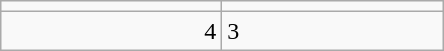<table class="wikitable">
<tr>
<td align=center width=140></td>
<td align=center width=140></td>
</tr>
<tr>
<td align=right>4</td>
<td>3</td>
</tr>
</table>
